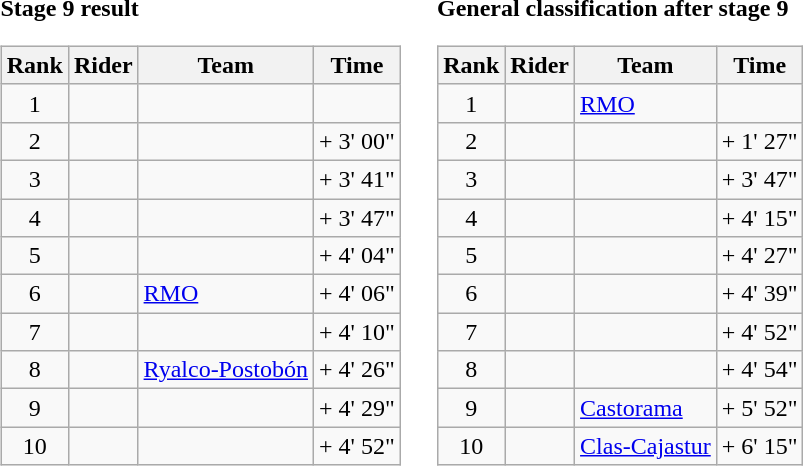<table>
<tr>
<td><strong>Stage 9 result</strong><br><table class="wikitable">
<tr>
<th scope="col">Rank</th>
<th scope="col">Rider</th>
<th scope="col">Team</th>
<th scope="col">Time</th>
</tr>
<tr>
<td style="text-align:center;">1</td>
<td></td>
<td></td>
<td style="text-align:right;"></td>
</tr>
<tr>
<td style="text-align:center;">2</td>
<td></td>
<td></td>
<td style="text-align:right;">+ 3' 00"</td>
</tr>
<tr>
<td style="text-align:center;">3</td>
<td></td>
<td></td>
<td style="text-align:right;">+ 3' 41"</td>
</tr>
<tr>
<td style="text-align:center;">4</td>
<td></td>
<td></td>
<td style="text-align:right;">+ 3' 47"</td>
</tr>
<tr>
<td style="text-align:center;">5</td>
<td></td>
<td></td>
<td style="text-align:right;">+ 4' 04"</td>
</tr>
<tr>
<td style="text-align:center;">6</td>
<td> </td>
<td><a href='#'>RMO</a></td>
<td style="text-align:right;">+ 4' 06"</td>
</tr>
<tr>
<td style="text-align:center;">7</td>
<td></td>
<td></td>
<td style="text-align:right;">+ 4' 10"</td>
</tr>
<tr>
<td style="text-align:center;">8</td>
<td></td>
<td><a href='#'>Ryalco-Postobón</a></td>
<td style="text-align:right;">+ 4' 26"</td>
</tr>
<tr>
<td style="text-align:center;">9</td>
<td></td>
<td></td>
<td style="text-align:right;">+ 4' 29"</td>
</tr>
<tr>
<td style="text-align:center;">10</td>
<td></td>
<td></td>
<td style="text-align:right;">+ 4' 52"</td>
</tr>
</table>
</td>
<td></td>
<td><strong>General classification after stage 9</strong><br><table class="wikitable">
<tr>
<th scope="col">Rank</th>
<th scope="col">Rider</th>
<th scope="col">Team</th>
<th scope="col">Time</th>
</tr>
<tr>
<td style="text-align:center;">1</td>
<td> </td>
<td><a href='#'>RMO</a></td>
<td style="text-align:right;"></td>
</tr>
<tr>
<td style="text-align:center;">2</td>
<td></td>
<td></td>
<td style="text-align:right;">+ 1' 27"</td>
</tr>
<tr>
<td style="text-align:center;">3</td>
<td></td>
<td></td>
<td style="text-align:right;">+ 3' 47"</td>
</tr>
<tr>
<td style="text-align:center;">4</td>
<td></td>
<td></td>
<td style="text-align:right;">+ 4' 15"</td>
</tr>
<tr>
<td style="text-align:center;">5</td>
<td></td>
<td></td>
<td style="text-align:right;">+ 4' 27"</td>
</tr>
<tr>
<td style="text-align:center;">6</td>
<td></td>
<td></td>
<td style="text-align:right;">+ 4' 39"</td>
</tr>
<tr>
<td style="text-align:center;">7</td>
<td></td>
<td></td>
<td style="text-align:right;">+ 4' 52"</td>
</tr>
<tr>
<td style="text-align:center;">8</td>
<td></td>
<td></td>
<td style="text-align:right;">+ 4' 54"</td>
</tr>
<tr>
<td style="text-align:center;">9</td>
<td></td>
<td><a href='#'>Castorama</a></td>
<td style="text-align:right;">+ 5' 52"</td>
</tr>
<tr>
<td style="text-align:center;">10</td>
<td></td>
<td><a href='#'>Clas-Cajastur</a></td>
<td style="text-align:right;">+ 6' 15"</td>
</tr>
</table>
</td>
</tr>
</table>
